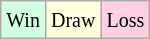<table class="wikitable">
<tr>
<td style="background-color: #d0ffe3;"><small>Win</small></td>
<td style="background-color: #ffffdd;"><small>Draw</small></td>
<td style="background-color: #ffd0e3;"><small>Loss</small></td>
</tr>
</table>
